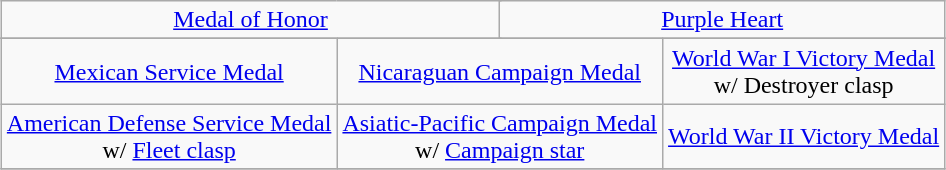<table class="wikitable" style="margin:1em auto; text-align:center;">
<tr>
<td colspan="5"><a href='#'>Medal of Honor</a></td>
<td colspan="5"><a href='#'>Purple Heart</a></td>
</tr>
<tr>
</tr>
<tr>
<td colspan="3"><a href='#'>Mexican Service Medal</a></td>
<td colspan="3"><a href='#'>Nicaraguan Campaign Medal</a></td>
<td colspan="3"><a href='#'>World War I Victory Medal</a><br>w/ Destroyer clasp</td>
</tr>
<tr>
<td colspan="3"><a href='#'>American Defense Service Medal</a><br>w/ <a href='#'>Fleet clasp</a></td>
<td colspan="3"><a href='#'>Asiatic-Pacific Campaign Medal</a><br> w/ <a href='#'>Campaign star</a></td>
<td colspan="3"><a href='#'>World War II Victory Medal</a></td>
</tr>
<tr>
</tr>
</table>
